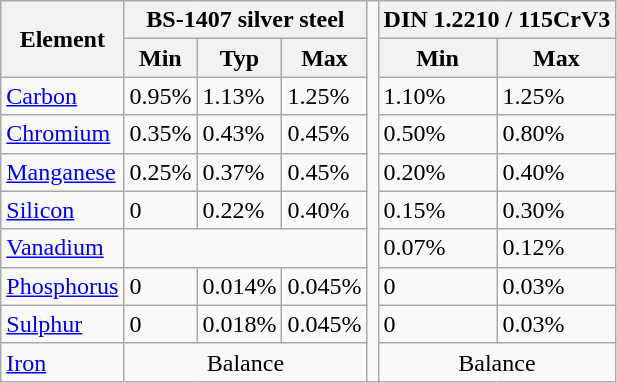<table class="wikitable">
<tr>
<th rowspan=2>Element</th>
<th colspan=3>BS-1407 silver steel</th>
<td rowspan=10></td>
<th colspan=2>DIN 1.2210 / 115CrV3</th>
</tr>
<tr>
<th>Min</th>
<th>Typ</th>
<th>Max</th>
<th>Min</th>
<th>Max</th>
</tr>
<tr>
<td><a href='#'>Carbon</a></td>
<td>0.95%</td>
<td>1.13%</td>
<td>1.25%</td>
<td>1.10%</td>
<td>1.25%</td>
</tr>
<tr>
<td><a href='#'>Chromium</a></td>
<td>0.35%</td>
<td>0.43%</td>
<td>0.45%</td>
<td>0.50%</td>
<td>0.80%</td>
</tr>
<tr>
<td><a href='#'>Manganese</a></td>
<td>0.25%</td>
<td>0.37%</td>
<td>0.45%</td>
<td>0.20%</td>
<td>0.40%</td>
</tr>
<tr>
<td><a href='#'>Silicon</a></td>
<td>0</td>
<td>0.22%</td>
<td>0.40%</td>
<td>0.15%</td>
<td>0.30%</td>
</tr>
<tr>
<td><a href='#'>Vanadium</a></td>
<td colspan=3></td>
<td>0.07%</td>
<td>0.12%</td>
</tr>
<tr>
<td><a href='#'>Phosphorus</a></td>
<td>0</td>
<td>0.014%</td>
<td>0.045%</td>
<td>0</td>
<td>0.03%</td>
</tr>
<tr>
<td><a href='#'>Sulphur</a></td>
<td>0</td>
<td>0.018%</td>
<td>0.045%</td>
<td>0</td>
<td>0.03%</td>
</tr>
<tr>
<td><a href='#'>Iron</a></td>
<td colspan=3 align=center>Balance</td>
<td colspan=2 align=center>Balance</td>
</tr>
</table>
